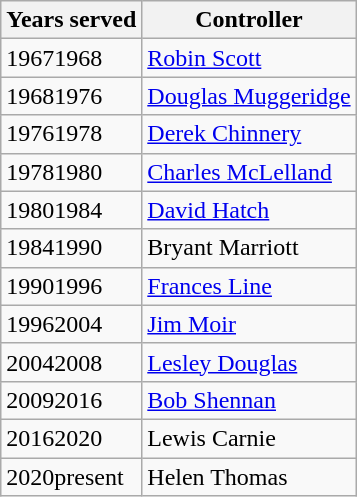<table class="wikitable">
<tr>
<th>Years served</th>
<th>Controller</th>
</tr>
<tr>
<td>19671968</td>
<td><a href='#'>Robin Scott</a></td>
</tr>
<tr>
<td>19681976</td>
<td><a href='#'>Douglas Muggeridge</a></td>
</tr>
<tr>
<td>19761978</td>
<td><a href='#'>Derek Chinnery</a></td>
</tr>
<tr>
<td>19781980</td>
<td><a href='#'>Charles McLelland</a></td>
</tr>
<tr>
<td>19801984</td>
<td><a href='#'>David Hatch</a></td>
</tr>
<tr>
<td>19841990</td>
<td>Bryant Marriott</td>
</tr>
<tr>
<td>19901996</td>
<td><a href='#'>Frances Line</a></td>
</tr>
<tr>
<td>19962004</td>
<td><a href='#'>Jim Moir</a></td>
</tr>
<tr>
<td>20042008</td>
<td><a href='#'>Lesley Douglas</a></td>
</tr>
<tr>
<td>20092016</td>
<td><a href='#'>Bob Shennan</a></td>
</tr>
<tr>
<td>20162020</td>
<td>Lewis Carnie </td>
</tr>
<tr>
<td>2020present</td>
<td>Helen Thomas </td>
</tr>
</table>
